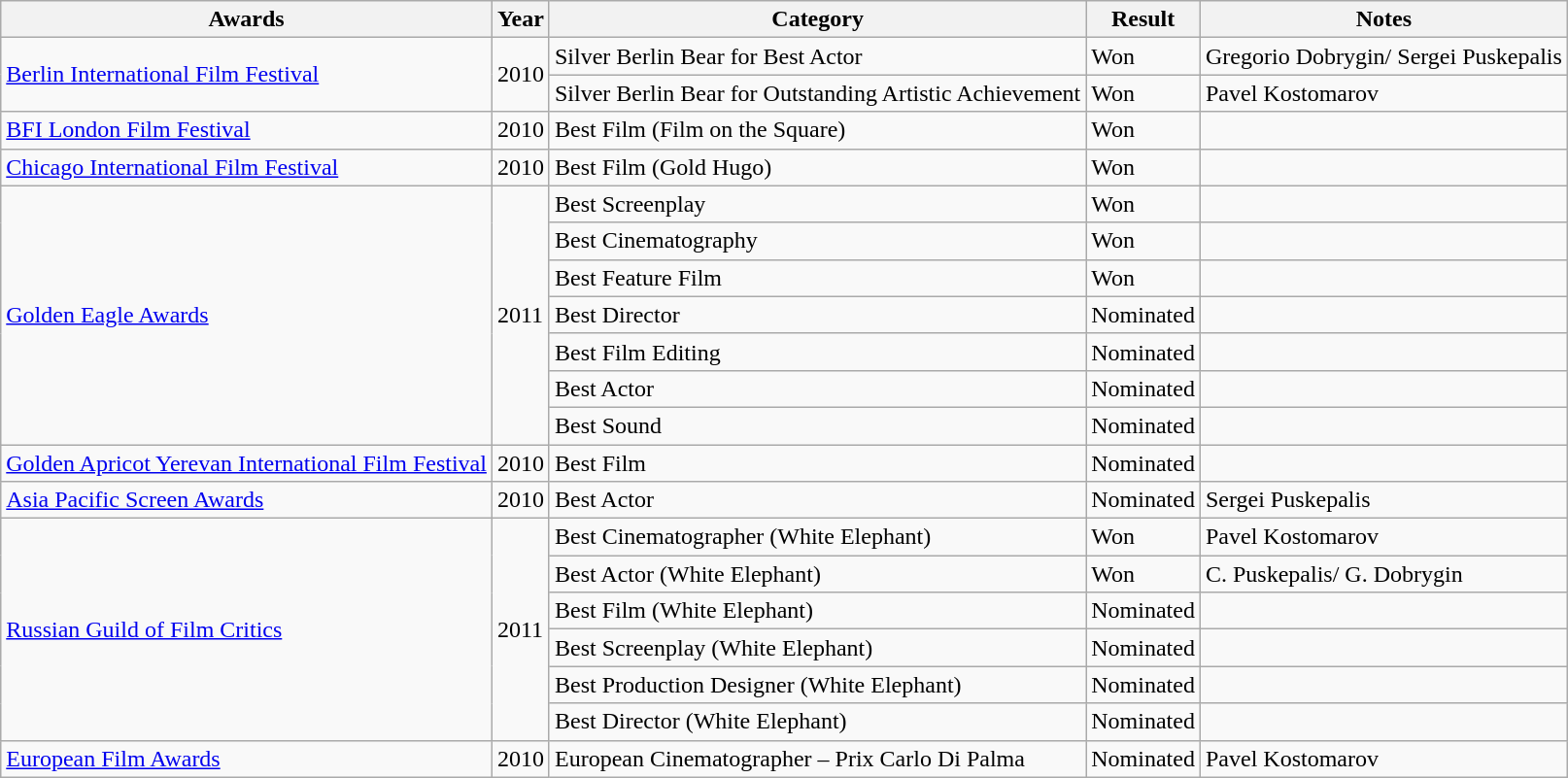<table class="wikitable">
<tr>
<th>Awards</th>
<th>Year</th>
<th>Category</th>
<th>Result</th>
<th>Notes</th>
</tr>
<tr>
<td rowspan="2"><a href='#'>Berlin International Film Festival</a></td>
<td rowspan="2">2010</td>
<td>Silver Berlin Bear for Best Actor</td>
<td>Won</td>
<td>Gregorio Dobrygin/ Sergei Puskepalis</td>
</tr>
<tr>
<td>Silver Berlin Bear for Outstanding Artistic Achievement</td>
<td>Won</td>
<td>Pavel Kostomarov</td>
</tr>
<tr>
<td><a href='#'>BFI London Film Festival</a></td>
<td>2010</td>
<td>Best Film (Film on the Square)</td>
<td>Won</td>
<td></td>
</tr>
<tr>
<td><a href='#'>Chicago International Film Festival</a></td>
<td>2010</td>
<td>Best Film (Gold Hugo)</td>
<td>Won</td>
<td></td>
</tr>
<tr>
<td rowspan="7"><a href='#'>Golden Eagle Awards</a></td>
<td rowspan="7">2011</td>
<td>Best Screenplay</td>
<td>Won</td>
<td></td>
</tr>
<tr>
<td>Best Cinematography</td>
<td>Won</td>
<td></td>
</tr>
<tr>
<td>Best Feature Film</td>
<td>Won</td>
<td></td>
</tr>
<tr>
<td>Best Director</td>
<td>Nominated</td>
<td></td>
</tr>
<tr>
<td>Best Film Editing</td>
<td>Nominated</td>
<td></td>
</tr>
<tr>
<td>Best Actor</td>
<td>Nominated</td>
<td></td>
</tr>
<tr>
<td>Best Sound</td>
<td>Nominated</td>
<td></td>
</tr>
<tr>
<td><a href='#'>Golden Apricot Yerevan International Film Festival</a></td>
<td>2010</td>
<td>Best Film</td>
<td>Nominated</td>
<td></td>
</tr>
<tr>
<td><a href='#'>Asia Pacific Screen Awards</a></td>
<td>2010</td>
<td>Best Actor</td>
<td>Nominated</td>
<td>Sergei Puskepalis</td>
</tr>
<tr>
<td rowspan="6"><a href='#'>Russian Guild of Film Critics</a></td>
<td rowspan="6">2011</td>
<td>Best Cinematographer (White Elephant)</td>
<td>Won</td>
<td>Pavel Kostomarov</td>
</tr>
<tr>
<td>Best Actor (White Elephant)</td>
<td>Won</td>
<td>С. Puskepalis/ G. Dobrygin</td>
</tr>
<tr>
<td>Best Film (White Elephant)</td>
<td>Nominated</td>
<td></td>
</tr>
<tr>
<td>Best Screenplay (White Elephant)</td>
<td>Nominated</td>
<td></td>
</tr>
<tr>
<td>Best Production Designer (White Elephant)</td>
<td>Nominated</td>
<td></td>
</tr>
<tr>
<td>Best Director (White Elephant)</td>
<td>Nominated</td>
<td></td>
</tr>
<tr>
<td><a href='#'>European Film Awards</a></td>
<td>2010</td>
<td>European Cinematographer – Prix Carlo Di Palma</td>
<td>Nominated</td>
<td>Pavel Kostomarov</td>
</tr>
</table>
